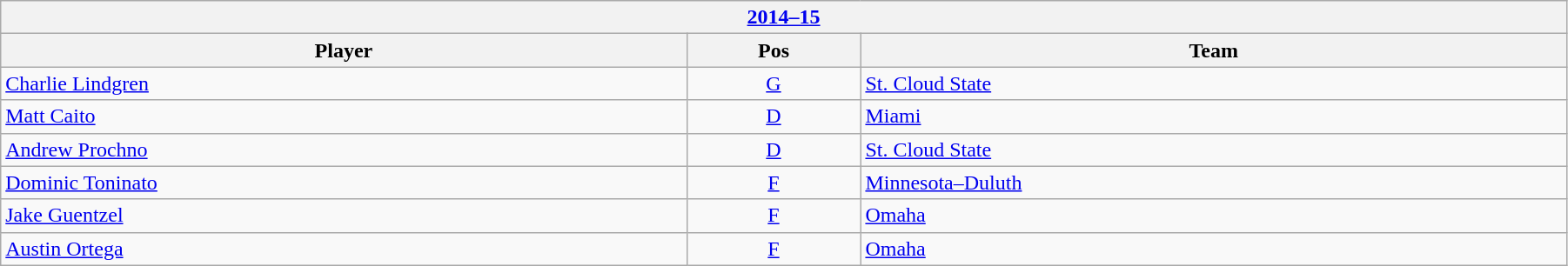<table class="wikitable" width=95%>
<tr>
<th colspan=3><a href='#'>2014–15</a></th>
</tr>
<tr>
<th>Player</th>
<th>Pos</th>
<th>Team</th>
</tr>
<tr>
<td><a href='#'>Charlie Lindgren</a></td>
<td align=center><a href='#'>G</a></td>
<td><a href='#'>St. Cloud State</a></td>
</tr>
<tr>
<td><a href='#'>Matt Caito</a></td>
<td align=center><a href='#'>D</a></td>
<td><a href='#'>Miami</a></td>
</tr>
<tr>
<td><a href='#'>Andrew Prochno</a></td>
<td align=center><a href='#'>D</a></td>
<td><a href='#'>St. Cloud State</a></td>
</tr>
<tr>
<td><a href='#'>Dominic Toninato</a></td>
<td align=center><a href='#'>F</a></td>
<td><a href='#'>Minnesota–Duluth</a></td>
</tr>
<tr>
<td><a href='#'>Jake Guentzel</a></td>
<td align=center><a href='#'>F</a></td>
<td><a href='#'>Omaha</a></td>
</tr>
<tr>
<td><a href='#'>Austin Ortega</a></td>
<td align=center><a href='#'>F</a></td>
<td><a href='#'>Omaha</a></td>
</tr>
</table>
